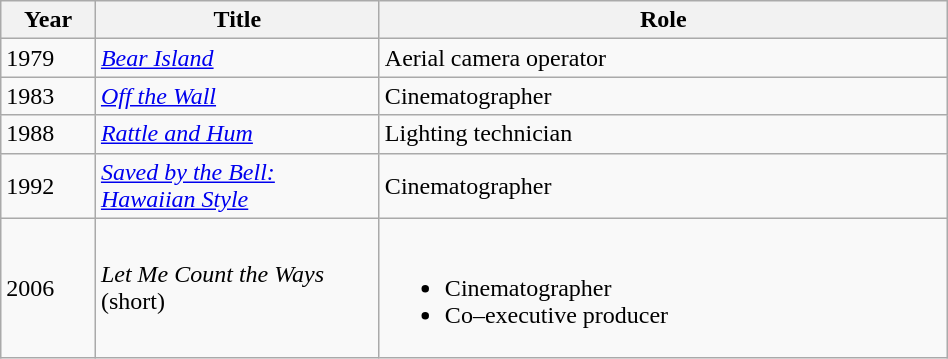<table class="wikitable sortable mw-collapsible" width="50%">
<tr>
<th scope=col width="10%">Year</th>
<th scope=col width="30%">Title</th>
<th scope=col width="70%">Role</th>
</tr>
<tr>
<td>1979</td>
<td><a href='#'><em>Bear Island</em></a></td>
<td>Aerial camera operator</td>
</tr>
<tr>
<td>1983</td>
<td><em><a href='#'>Off the Wall</a></em></td>
<td>Cinematographer</td>
</tr>
<tr>
<td>1988</td>
<td><em><a href='#'>Rattle and Hum</a></em></td>
<td>Lighting technician</td>
</tr>
<tr>
<td>1992</td>
<td><em><a href='#'>Saved by the Bell: Hawaiian Style</a></em></td>
<td>Cinematographer</td>
</tr>
<tr>
<td>2006</td>
<td><em>Let Me Count the Ways</em> (short)</td>
<td><br><ul><li>Cinematographer</li><li>Co–executive producer</li></ul></td>
</tr>
</table>
